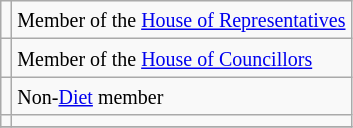<table class=wikitable>
<tr>
<td></td>
<td><small>Member of the <a href='#'>House of Representatives</a></small></td>
</tr>
<tr>
<td></td>
<td><small>Member of the <a href='#'>House of Councillors</a></small></td>
</tr>
<tr>
<td></td>
<td><small>Non-<a href='#'>Diet</a> member</small></td>
</tr>
<tr>
<td></td>
<td></td>
</tr>
<tr>
</tr>
</table>
